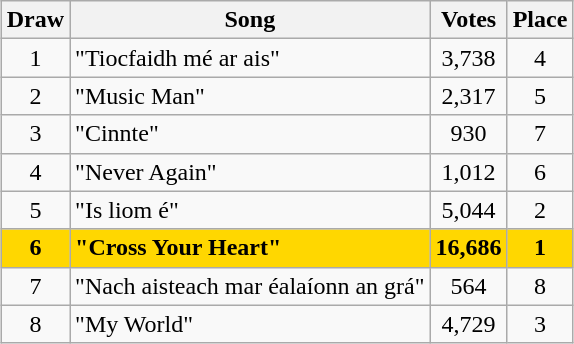<table class="sortable wikitable" style="margin: 1em auto 1em auto; text-align:center">
<tr>
<th>Draw</th>
<th>Song</th>
<th>Votes</th>
<th>Place</th>
</tr>
<tr>
<td>1</td>
<td align="left">"Tiocfaidh mé ar ais"</td>
<td>3,738</td>
<td>4</td>
</tr>
<tr>
<td>2</td>
<td align="left">"Music Man"</td>
<td>2,317</td>
<td>5</td>
</tr>
<tr>
<td>3</td>
<td align="left">"Cinnte"</td>
<td>930</td>
<td>7</td>
</tr>
<tr>
<td>4</td>
<td align="left">"Never Again"</td>
<td>1,012</td>
<td>6</td>
</tr>
<tr>
<td>5</td>
<td align="left">"Is liom é"</td>
<td>5,044</td>
<td>2</td>
</tr>
<tr style="font-weight:bold; background:gold;">
<td>6</td>
<td align="left">"Cross Your Heart"</td>
<td>16,686</td>
<td>1</td>
</tr>
<tr>
<td>7</td>
<td align="left">"Nach aisteach mar éalaíonn an grá"</td>
<td>564</td>
<td>8</td>
</tr>
<tr>
<td>8</td>
<td align="left">"My World"</td>
<td>4,729</td>
<td>3</td>
</tr>
</table>
